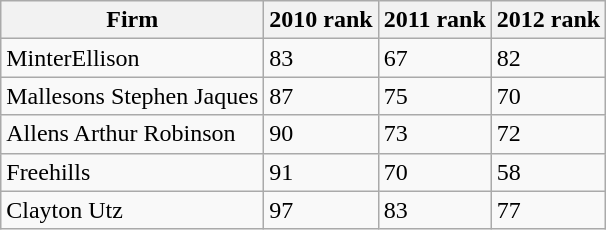<table class="wikitable">
<tr>
<th>Firm</th>
<th>2010 rank</th>
<th>2011 rank</th>
<th>2012 rank</th>
</tr>
<tr>
<td>MinterEllison</td>
<td>83</td>
<td>67</td>
<td>82</td>
</tr>
<tr>
<td>Mallesons Stephen Jaques</td>
<td>87</td>
<td>75</td>
<td>70</td>
</tr>
<tr>
<td>Allens Arthur Robinson</td>
<td>90</td>
<td>73</td>
<td>72</td>
</tr>
<tr>
<td>Freehills</td>
<td>91</td>
<td>70</td>
<td>58</td>
</tr>
<tr>
<td>Clayton Utz</td>
<td>97</td>
<td>83</td>
<td>77</td>
</tr>
</table>
